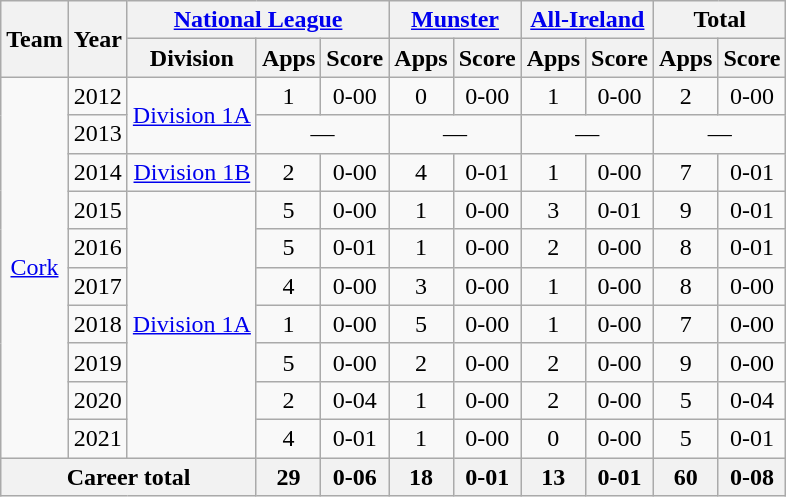<table class="wikitable" style="text-align:center">
<tr>
<th rowspan="2">Team</th>
<th rowspan="2">Year</th>
<th colspan="3"><a href='#'>National League</a></th>
<th colspan="2"><a href='#'>Munster</a></th>
<th colspan="2"><a href='#'>All-Ireland</a></th>
<th colspan="2">Total</th>
</tr>
<tr>
<th>Division</th>
<th>Apps</th>
<th>Score</th>
<th>Apps</th>
<th>Score</th>
<th>Apps</th>
<th>Score</th>
<th>Apps</th>
<th>Score</th>
</tr>
<tr>
<td rowspan="10"><a href='#'>Cork</a></td>
<td>2012</td>
<td rowspan="2"><a href='#'>Division 1A</a></td>
<td>1</td>
<td>0-00</td>
<td>0</td>
<td>0-00</td>
<td>1</td>
<td>0-00</td>
<td>2</td>
<td>0-00</td>
</tr>
<tr>
<td>2013</td>
<td colspan=2>—</td>
<td colspan=2>—</td>
<td colspan=2>—</td>
<td colspan=2>—</td>
</tr>
<tr>
<td>2014</td>
<td rowspan="1"><a href='#'>Division 1B</a></td>
<td>2</td>
<td>0-00</td>
<td>4</td>
<td>0-01</td>
<td>1</td>
<td>0-00</td>
<td>7</td>
<td>0-01</td>
</tr>
<tr>
<td>2015</td>
<td rowspan="7"><a href='#'>Division 1A</a></td>
<td>5</td>
<td>0-00</td>
<td>1</td>
<td>0-00</td>
<td>3</td>
<td>0-01</td>
<td>9</td>
<td>0-01</td>
</tr>
<tr>
<td>2016</td>
<td>5</td>
<td>0-01</td>
<td>1</td>
<td>0-00</td>
<td>2</td>
<td>0-00</td>
<td>8</td>
<td>0-01</td>
</tr>
<tr>
<td>2017</td>
<td>4</td>
<td>0-00</td>
<td>3</td>
<td>0-00</td>
<td>1</td>
<td>0-00</td>
<td>8</td>
<td>0-00</td>
</tr>
<tr>
<td>2018</td>
<td>1</td>
<td>0-00</td>
<td>5</td>
<td>0-00</td>
<td>1</td>
<td>0-00</td>
<td>7</td>
<td>0-00</td>
</tr>
<tr>
<td>2019</td>
<td>5</td>
<td>0-00</td>
<td>2</td>
<td>0-00</td>
<td>2</td>
<td>0-00</td>
<td>9</td>
<td>0-00</td>
</tr>
<tr>
<td>2020</td>
<td>2</td>
<td>0-04</td>
<td>1</td>
<td>0-00</td>
<td>2</td>
<td>0-00</td>
<td>5</td>
<td>0-04</td>
</tr>
<tr>
<td>2021</td>
<td>4</td>
<td>0-01</td>
<td>1</td>
<td>0-00</td>
<td>0</td>
<td>0-00</td>
<td>5</td>
<td>0-01</td>
</tr>
<tr>
<th colspan="3">Career total</th>
<th>29</th>
<th>0-06</th>
<th>18</th>
<th>0-01</th>
<th>13</th>
<th>0-01</th>
<th>60</th>
<th>0-08</th>
</tr>
</table>
